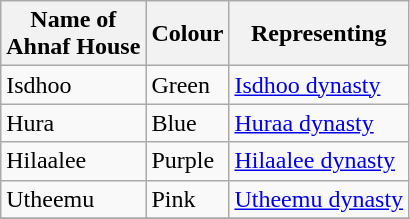<table class="wikitable" border="1">
<tr>
<th>Name of <br>Ahnaf House</th>
<th>Colour</th>
<th>Representing</th>
</tr>
<tr>
<td>Isdhoo</td>
<td> Green</td>
<td><a href='#'>Isdhoo dynasty</a></td>
</tr>
<tr>
<td>Hura</td>
<td> Blue</td>
<td><a href='#'>Huraa dynasty</a></td>
</tr>
<tr>
<td>Hilaalee</td>
<td> Purple</td>
<td><a href='#'>Hilaalee dynasty</a></td>
</tr>
<tr>
<td>Utheemu</td>
<td> Pink</td>
<td><a href='#'>Utheemu dynasty</a></td>
</tr>
<tr>
</tr>
</table>
